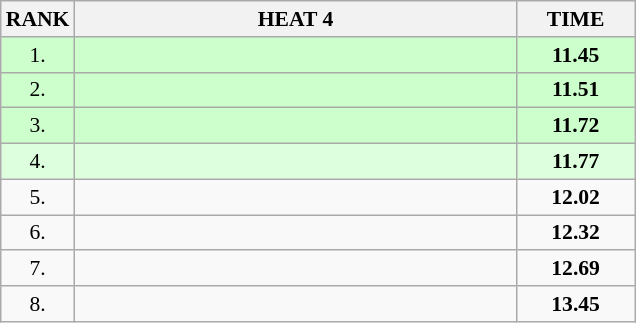<table class="wikitable" style="border-collapse: collapse; font-size: 90%;">
<tr>
<th>RANK</th>
<th style="width: 20em">HEAT 4</th>
<th style="width: 5em">TIME</th>
</tr>
<tr style="background:#ccffcc;">
<td align="center">1.</td>
<td></td>
<td align="center"><strong>11.45</strong></td>
</tr>
<tr style="background:#ccffcc;">
<td align="center">2.</td>
<td></td>
<td align="center"><strong>11.51</strong></td>
</tr>
<tr style="background:#ccffcc;">
<td align="center">3.</td>
<td></td>
<td align="center"><strong>11.72</strong></td>
</tr>
<tr style="background:#ddffdd;">
<td align="center">4.</td>
<td></td>
<td align="center"><strong>11.77</strong></td>
</tr>
<tr>
<td align="center">5.</td>
<td></td>
<td align="center"><strong>12.02</strong></td>
</tr>
<tr>
<td align="center">6.</td>
<td></td>
<td align="center"><strong>12.32</strong></td>
</tr>
<tr>
<td align="center">7.</td>
<td></td>
<td align="center"><strong>12.69</strong></td>
</tr>
<tr>
<td align="center">8.</td>
<td></td>
<td align="center"><strong>13.45</strong></td>
</tr>
</table>
